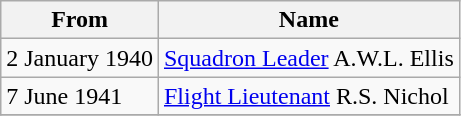<table class="wikitable">
<tr>
<th>From</th>
<th>Name</th>
</tr>
<tr>
<td>2 January 1940</td>
<td><a href='#'>Squadron Leader</a> A.W.L. Ellis</td>
</tr>
<tr>
<td>7 June 1941</td>
<td><a href='#'>Flight Lieutenant</a> R.S. Nichol</td>
</tr>
<tr>
</tr>
</table>
